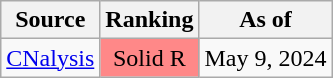<table class="wikitable">
<tr>
<th>Source</th>
<th>Ranking</th>
<th>As of</th>
</tr>
<tr>
<td><a href='#'>CNalysis</a></td>
<td style="background:#FF8888" data-sort-value="4" align="center">Solid R</td>
<td>May 9, 2024</td>
</tr>
</table>
